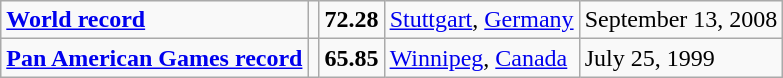<table class="wikitable">
<tr>
<td><strong><a href='#'>World record</a></strong></td>
<td></td>
<td><strong>72.28</strong></td>
<td><a href='#'>Stuttgart</a>, <a href='#'>Germany</a></td>
<td>September 13, 2008</td>
</tr>
<tr>
<td><strong><a href='#'>Pan American Games record</a></strong></td>
<td></td>
<td><strong>65.85</strong></td>
<td><a href='#'>Winnipeg</a>, <a href='#'>Canada</a></td>
<td>July 25, 1999</td>
</tr>
</table>
